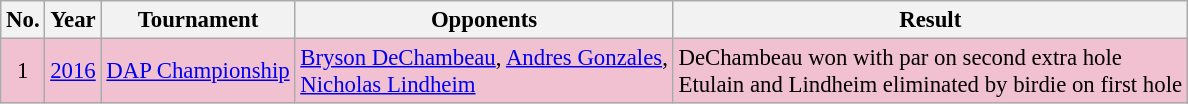<table class="wikitable" style="font-size:95%;">
<tr>
<th>No.</th>
<th>Year</th>
<th>Tournament</th>
<th>Opponents</th>
<th>Result</th>
</tr>
<tr style="background:#F2C1D1;">
<td align=center>1</td>
<td><a href='#'>2016</a></td>
<td><a href='#'>DAP Championship</a></td>
<td> <a href='#'>Bryson DeChambeau</a>,  <a href='#'>Andres Gonzales</a>,<br> <a href='#'>Nicholas Lindheim</a></td>
<td>DeChambeau won with par on second extra hole<br>Etulain and Lindheim eliminated by birdie on first hole</td>
</tr>
</table>
